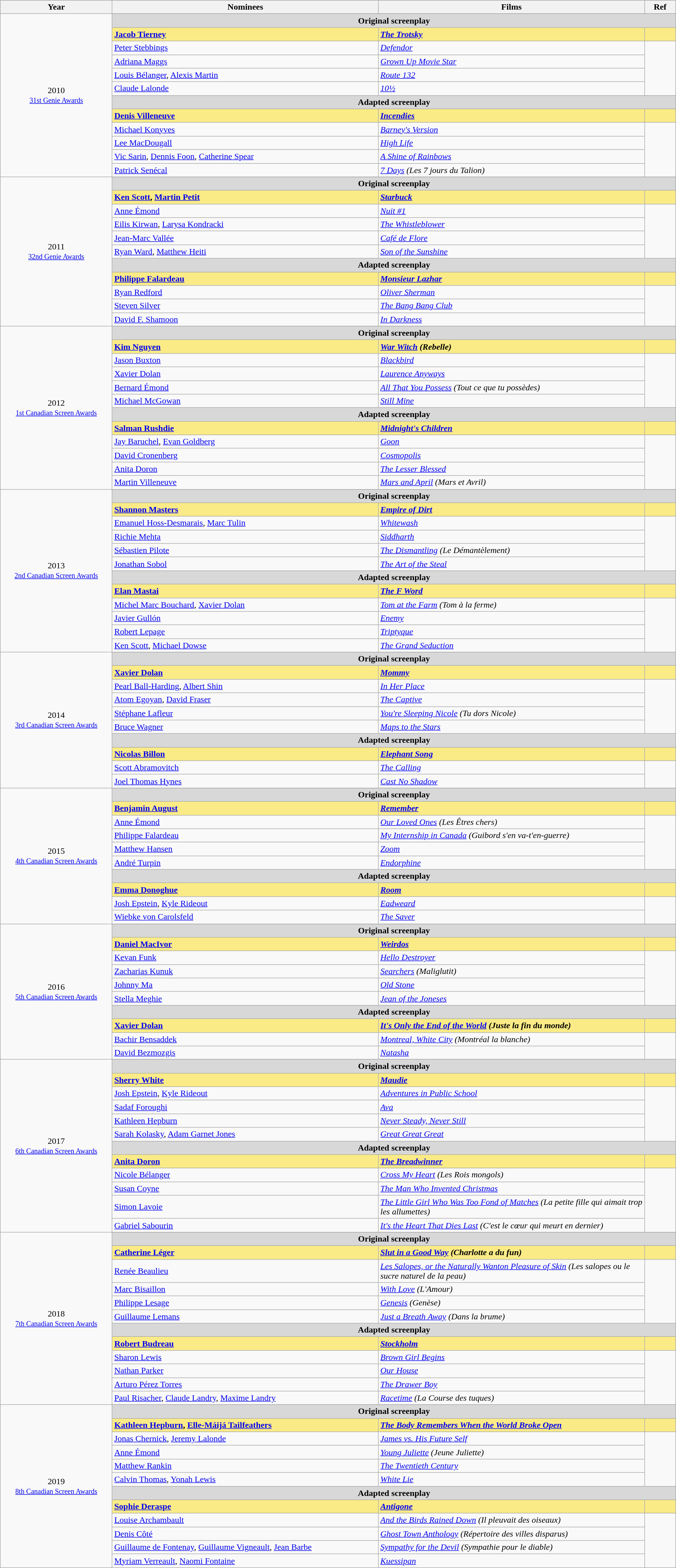<table class="wikitable" style="width:100%;">
<tr style="background:#bebebe;">
<th style="width:8%;">Year</th>
<th style="width:19%;">Nominees</th>
<th style="width:19%;">Films</th>
<th style="width:2%;">Ref</th>
</tr>
<tr>
<td rowspan="13" align="center">2010 <br> <small><a href='#'>31st Genie Awards</a></small></td>
</tr>
<tr>
<td colspan=3 align=center style="background:#D8D8D8;"><strong>Original screenplay</strong></td>
</tr>
<tr style="background:#FAEB86">
<td><strong><a href='#'>Jacob Tierney</a></strong></td>
<td><strong><em><a href='#'>The Trotsky</a></em></strong></td>
<td></td>
</tr>
<tr>
<td><a href='#'>Peter Stebbings</a></td>
<td><em><a href='#'>Defendor</a></em></td>
<td rowspan=4></td>
</tr>
<tr>
<td><a href='#'>Adriana Maggs</a></td>
<td><em><a href='#'>Grown Up Movie Star</a></em></td>
</tr>
<tr>
<td><a href='#'>Louis Bélanger</a>, <a href='#'>Alexis Martin</a></td>
<td><em><a href='#'>Route 132</a></em></td>
</tr>
<tr>
<td><a href='#'>Claude Lalonde</a></td>
<td><em><a href='#'>10½</a></em></td>
</tr>
<tr>
<td colspan=3 align=center style="background:#D8D8D8;"><strong>Adapted screenplay</strong></td>
</tr>
<tr style="background:#FAEB86">
<td><strong><a href='#'>Denis Villeneuve</a></strong></td>
<td><strong><em><a href='#'>Incendies</a></em></strong></td>
<td></td>
</tr>
<tr>
<td><a href='#'>Michael Konyves</a></td>
<td><em><a href='#'>Barney's Version</a></em></td>
<td rowspan=4></td>
</tr>
<tr>
<td><a href='#'>Lee MacDougall</a></td>
<td><em><a href='#'>High Life</a></em></td>
</tr>
<tr>
<td><a href='#'>Vic Sarin</a>, <a href='#'>Dennis Foon</a>, <a href='#'>Catherine Spear</a></td>
<td><em><a href='#'>A Shine of Rainbows</a></em></td>
</tr>
<tr>
<td><a href='#'>Patrick Senécal</a></td>
<td><em><a href='#'>7 Days</a> (Les 7 jours du Talion)</em></td>
</tr>
<tr>
<td rowspan="12" align="center">2011 <br> <small><a href='#'>32nd Genie Awards</a></small></td>
</tr>
<tr>
<td colspan=3 align=center style="background:#D8D8D8;"><strong>Original screenplay</strong></td>
</tr>
<tr style="background:#FAEB86">
<td><strong><a href='#'>Ken Scott</a>, <a href='#'>Martin Petit</a></strong></td>
<td><strong><em><a href='#'>Starbuck</a></em></strong></td>
<td></td>
</tr>
<tr>
<td><a href='#'>Anne Émond</a></td>
<td><em><a href='#'>Nuit #1</a></em></td>
<td rowspan=4></td>
</tr>
<tr>
<td><a href='#'>Eilis Kirwan</a>, <a href='#'>Larysa Kondracki</a></td>
<td><em><a href='#'>The Whistleblower</a></em></td>
</tr>
<tr>
<td><a href='#'>Jean-Marc Vallée</a></td>
<td><em><a href='#'>Café de Flore</a></em></td>
</tr>
<tr>
<td><a href='#'>Ryan Ward</a>, <a href='#'>Matthew Heiti</a></td>
<td><em><a href='#'>Son of the Sunshine</a></em></td>
</tr>
<tr>
<td colspan=3 align=center style="background:#D8D8D8;"><strong>Adapted screenplay</strong></td>
</tr>
<tr style="background:#FAEB86">
<td><strong><a href='#'>Philippe Falardeau</a></strong></td>
<td><strong><em><a href='#'>Monsieur Lazhar</a></em></strong></td>
<td></td>
</tr>
<tr>
<td><a href='#'>Ryan Redford</a></td>
<td><em><a href='#'>Oliver Sherman</a></em></td>
<td rowspan=3></td>
</tr>
<tr>
<td><a href='#'>Steven Silver</a></td>
<td><em><a href='#'>The Bang Bang Club</a></em></td>
</tr>
<tr>
<td><a href='#'>David F. Shamoon</a></td>
<td><em><a href='#'>In Darkness</a></em></td>
</tr>
<tr>
<td rowspan="13" align="center">2012 <br> <small><a href='#'>1st Canadian Screen Awards</a></small></td>
</tr>
<tr>
<td colspan=3 align=center style="background:#D8D8D8;"><strong>Original screenplay</strong></td>
</tr>
<tr style="background:#FAEB86">
<td><strong><a href='#'>Kim Nguyen</a></strong></td>
<td><strong><em><a href='#'>War Witch</a> (Rebelle)</em></strong></td>
<td></td>
</tr>
<tr>
<td><a href='#'>Jason Buxton</a></td>
<td><em><a href='#'>Blackbird</a></em></td>
<td rowspan=4></td>
</tr>
<tr>
<td><a href='#'>Xavier Dolan</a></td>
<td><em><a href='#'>Laurence Anyways</a></em></td>
</tr>
<tr>
<td><a href='#'>Bernard Émond</a></td>
<td><em><a href='#'>All That You Possess</a> (Tout ce que tu possèdes)</em></td>
</tr>
<tr>
<td><a href='#'>Michael McGowan</a></td>
<td><em><a href='#'>Still Mine</a></em></td>
</tr>
<tr>
<td colspan=3 align=center style="background:#D8D8D8;"><strong>Adapted screenplay</strong></td>
</tr>
<tr style="background:#FAEB86">
<td><strong><a href='#'>Salman Rushdie</a></strong></td>
<td><strong><em><a href='#'>Midnight's Children</a></em></strong></td>
<td></td>
</tr>
<tr>
<td><a href='#'>Jay Baruchel</a>, <a href='#'>Evan Goldberg</a></td>
<td><em><a href='#'>Goon</a></em></td>
<td rowspan=4></td>
</tr>
<tr>
<td><a href='#'>David Cronenberg</a></td>
<td><em><a href='#'>Cosmopolis</a></em></td>
</tr>
<tr>
<td><a href='#'>Anita Doron</a></td>
<td><em><a href='#'>The Lesser Blessed</a></em></td>
</tr>
<tr>
<td><a href='#'>Martin Villeneuve</a></td>
<td><em><a href='#'>Mars and April</a> (Mars et Avril)</em></td>
</tr>
<tr>
<td rowspan="13" align="center">2013 <br> <small><a href='#'>2nd Canadian Screen Awards</a></small></td>
</tr>
<tr>
<td colspan=3 align=center style="background:#D8D8D8;"><strong>Original screenplay</strong></td>
</tr>
<tr style="background:#FAEB86">
<td><strong><a href='#'>Shannon Masters</a></strong></td>
<td><strong><em><a href='#'>Empire of Dirt</a></em></strong></td>
<td></td>
</tr>
<tr>
<td><a href='#'>Emanuel Hoss-Desmarais</a>, <a href='#'>Marc Tulin</a></td>
<td><em><a href='#'>Whitewash</a></em></td>
<td rowspan=4></td>
</tr>
<tr>
<td><a href='#'>Richie Mehta</a></td>
<td><em><a href='#'>Siddharth</a></em></td>
</tr>
<tr>
<td><a href='#'>Sébastien Pilote</a></td>
<td><em><a href='#'>The Dismantling</a> (Le Démantèlement)</em></td>
</tr>
<tr>
<td><a href='#'>Jonathan Sobol</a></td>
<td><em><a href='#'>The Art of the Steal</a></em></td>
</tr>
<tr>
<td colspan=3 align=center style="background:#D8D8D8;"><strong>Adapted screenplay</strong></td>
</tr>
<tr style="background:#FAEB86">
<td><strong><a href='#'>Elan Mastai</a></strong></td>
<td><strong><em><a href='#'>The F Word</a></em></strong></td>
<td></td>
</tr>
<tr>
<td><a href='#'>Michel Marc Bouchard</a>, <a href='#'>Xavier Dolan</a></td>
<td><em><a href='#'>Tom at the Farm</a> (Tom à la ferme)</em></td>
<td rowspan=4></td>
</tr>
<tr>
<td><a href='#'>Javier Gullón</a></td>
<td><em><a href='#'>Enemy</a></em></td>
</tr>
<tr>
<td><a href='#'>Robert Lepage</a></td>
<td><em><a href='#'>Triptyque</a></em></td>
</tr>
<tr>
<td><a href='#'>Ken Scott</a>, <a href='#'>Michael Dowse</a></td>
<td><em><a href='#'>The Grand Seduction</a></em></td>
</tr>
<tr>
<td rowspan="11" align="center">2014 <br> <small><a href='#'>3rd Canadian Screen Awards</a></small></td>
</tr>
<tr>
<td colspan=3 align=center style="background:#D8D8D8;"><strong>Original screenplay</strong></td>
</tr>
<tr style="background:#FAEB86">
<td><strong><a href='#'>Xavier Dolan</a></strong></td>
<td><strong><em><a href='#'>Mommy</a></em></strong></td>
<td></td>
</tr>
<tr>
<td><a href='#'>Pearl Ball-Harding</a>, <a href='#'>Albert Shin</a></td>
<td><em><a href='#'>In Her Place</a></em></td>
<td rowspan=4></td>
</tr>
<tr>
<td><a href='#'>Atom Egoyan</a>, <a href='#'>David Fraser</a></td>
<td><em><a href='#'>The Captive</a></em></td>
</tr>
<tr>
<td><a href='#'>Stéphane Lafleur</a></td>
<td><em><a href='#'>You're Sleeping Nicole</a> (Tu dors Nicole)</em></td>
</tr>
<tr>
<td><a href='#'>Bruce Wagner</a></td>
<td><em><a href='#'>Maps to the Stars</a></em></td>
</tr>
<tr>
<td colspan=3 align=center style="background:#D8D8D8;"><strong>Adapted screenplay</strong></td>
</tr>
<tr style="background:#FAEB86">
<td><strong><a href='#'>Nicolas Billon</a></strong></td>
<td><strong><em><a href='#'>Elephant Song</a></em></strong></td>
<td></td>
</tr>
<tr>
<td><a href='#'>Scott Abramovitch</a></td>
<td><em><a href='#'>The Calling</a></em></td>
<td rowspan=2></td>
</tr>
<tr>
<td><a href='#'>Joel Thomas Hynes</a></td>
<td><em><a href='#'>Cast No Shadow</a></em></td>
</tr>
<tr>
<td rowspan="11" align="center">2015 <br> <small><a href='#'>4th Canadian Screen Awards</a></small></td>
</tr>
<tr>
<td colspan=3 align=center style="background:#D8D8D8;"><strong>Original screenplay</strong></td>
</tr>
<tr style="background:#FAEB86">
<td><strong><a href='#'>Benjamin August</a></strong></td>
<td><strong><em><a href='#'>Remember</a></em></strong></td>
<td></td>
</tr>
<tr>
<td><a href='#'>Anne Émond</a></td>
<td><em><a href='#'>Our Loved Ones</a> (Les Êtres chers)</em></td>
<td rowspan=4></td>
</tr>
<tr>
<td><a href='#'>Philippe Falardeau</a></td>
<td><em><a href='#'>My Internship in Canada</a> (Guibord s'en va-t'en-guerre)</em></td>
</tr>
<tr>
<td><a href='#'>Matthew Hansen</a></td>
<td><em><a href='#'>Zoom</a></em></td>
</tr>
<tr>
<td><a href='#'>André Turpin</a></td>
<td><em><a href='#'>Endorphine</a></em></td>
</tr>
<tr>
<td colspan=3 align=center style="background:#D8D8D8;"><strong>Adapted screenplay</strong></td>
</tr>
<tr style="background:#FAEB86">
<td><strong><a href='#'>Emma Donoghue</a></strong></td>
<td><strong><em><a href='#'>Room</a></em></strong></td>
<td></td>
</tr>
<tr>
<td><a href='#'>Josh Epstein</a>, <a href='#'>Kyle Rideout</a></td>
<td><em><a href='#'>Eadweard</a></em></td>
<td rowspan=2></td>
</tr>
<tr>
<td><a href='#'>Wiebke von Carolsfeld</a></td>
<td><em><a href='#'>The Saver</a></em></td>
</tr>
<tr>
<td rowspan="11" align="center">2016 <br> <small><a href='#'>5th Canadian Screen Awards</a></small></td>
</tr>
<tr>
<td colspan=3 align=center style="background:#D8D8D8;"><strong>Original screenplay</strong></td>
</tr>
<tr style="background:#FAEB86">
<td><strong><a href='#'>Daniel MacIvor</a></strong></td>
<td><strong><em><a href='#'>Weirdos</a></em></strong></td>
<td></td>
</tr>
<tr>
<td><a href='#'>Kevan Funk</a></td>
<td><em><a href='#'>Hello Destroyer</a></em></td>
<td rowspan=4></td>
</tr>
<tr>
<td><a href='#'>Zacharias Kunuk</a></td>
<td><em><a href='#'>Searchers</a> (Maliglutit)</em></td>
</tr>
<tr>
<td><a href='#'>Johnny Ma</a></td>
<td><em><a href='#'>Old Stone</a></em></td>
</tr>
<tr>
<td><a href='#'>Stella Meghie</a></td>
<td><em><a href='#'>Jean of the Joneses</a></em></td>
</tr>
<tr>
<td colspan=3 align=center style="background:#D8D8D8;"><strong>Adapted screenplay</strong></td>
</tr>
<tr style="background:#FAEB86">
<td><strong><a href='#'>Xavier Dolan</a></strong></td>
<td><strong><em><a href='#'>It's Only the End of the World</a> (Juste la fin du monde)</em></strong></td>
<td></td>
</tr>
<tr>
<td><a href='#'>Bachir Bensaddek</a></td>
<td><em><a href='#'>Montreal, White City</a> (Montréal la blanche)</em></td>
<td rowspan=2></td>
</tr>
<tr>
<td><a href='#'>David Bezmozgis</a></td>
<td><em><a href='#'>Natasha</a></em></td>
</tr>
<tr>
<td rowspan="13" align="center">2017 <br> <small><a href='#'>6th Canadian Screen Awards</a></small></td>
</tr>
<tr>
<td colspan=3 align=center style="background:#D8D8D8;"><strong>Original screenplay</strong></td>
</tr>
<tr style="background:#FAEB86">
<td><strong><a href='#'>Sherry White</a></strong></td>
<td><strong><em><a href='#'>Maudie</a></em></strong></td>
<td></td>
</tr>
<tr>
<td><a href='#'>Josh Epstein</a>, <a href='#'>Kyle Rideout</a></td>
<td><em><a href='#'>Adventures in Public School</a></em></td>
<td rowspan=4></td>
</tr>
<tr>
<td><a href='#'>Sadaf Foroughi</a></td>
<td><em><a href='#'>Ava</a></em></td>
</tr>
<tr>
<td><a href='#'>Kathleen Hepburn</a></td>
<td><em><a href='#'>Never Steady, Never Still</a></em></td>
</tr>
<tr>
<td><a href='#'>Sarah Kolasky</a>, <a href='#'>Adam Garnet Jones</a></td>
<td><em><a href='#'>Great Great Great</a></em></td>
</tr>
<tr>
<td colspan=3 align=center style="background:#D8D8D8;"><strong>Adapted screenplay</strong></td>
</tr>
<tr style="background:#FAEB86">
<td><strong><a href='#'>Anita Doron</a></strong></td>
<td><strong><em><a href='#'>The Breadwinner</a></em></strong></td>
<td></td>
</tr>
<tr>
<td><a href='#'>Nicole Bélanger</a></td>
<td><em><a href='#'>Cross My Heart</a> (Les Rois mongols)</em></td>
<td rowspan=4></td>
</tr>
<tr>
<td><a href='#'>Susan Coyne</a></td>
<td><em><a href='#'>The Man Who Invented Christmas</a></em></td>
</tr>
<tr>
<td><a href='#'>Simon Lavoie</a></td>
<td><em><a href='#'>The Little Girl Who Was Too Fond of Matches</a> (La petite fille qui aimait trop les allumettes)</em></td>
</tr>
<tr>
<td><a href='#'>Gabriel Sabourin</a></td>
<td><em><a href='#'>It's the Heart That Dies Last</a> (C'est le cœur qui meurt en dernier)</em></td>
</tr>
<tr>
<td rowspan="13" align="center">2018 <br> <small><a href='#'>7th Canadian Screen Awards</a></small></td>
</tr>
<tr>
<td colspan=3 align=center style="background:#D8D8D8;"><strong>Original screenplay</strong></td>
</tr>
<tr style="background:#FAEB86">
<td><strong><a href='#'>Catherine Léger</a></strong></td>
<td><strong><em><a href='#'>Slut in a Good Way</a> (Charlotte a du fun)</em></strong></td>
<td></td>
</tr>
<tr>
<td><a href='#'>Renée Beaulieu</a></td>
<td><em><a href='#'>Les Salopes, or the Naturally Wanton Pleasure of Skin</a> (Les salopes ou le sucre naturel de la peau)</em></td>
<td rowspan=4></td>
</tr>
<tr>
<td><a href='#'>Marc Bisaillon</a></td>
<td><em><a href='#'>With Love</a> (L'Amour)</em></td>
</tr>
<tr>
<td><a href='#'>Philippe Lesage</a></td>
<td><em><a href='#'>Genesis</a> (Genèse)</em></td>
</tr>
<tr>
<td><a href='#'>Guillaume Lemans</a></td>
<td><em><a href='#'>Just a Breath Away</a> (Dans la brume)</em></td>
</tr>
<tr>
<td colspan=3 align=center style="background:#D8D8D8;"><strong>Adapted screenplay</strong></td>
</tr>
<tr style="background:#FAEB86">
<td><strong><a href='#'>Robert Budreau</a></strong></td>
<td><strong><em><a href='#'>Stockholm</a></em></strong></td>
<td></td>
</tr>
<tr>
<td><a href='#'>Sharon Lewis</a></td>
<td><em><a href='#'>Brown Girl Begins</a></em></td>
<td rowspan=4></td>
</tr>
<tr>
<td><a href='#'>Nathan Parker</a></td>
<td><em><a href='#'>Our House</a></em></td>
</tr>
<tr>
<td><a href='#'>Arturo Pérez Torres</a></td>
<td><em><a href='#'>The Drawer Boy</a></em></td>
</tr>
<tr>
<td><a href='#'>Paul Risacher</a>, <a href='#'>Claude Landry</a>, <a href='#'>Maxime Landry</a></td>
<td><em><a href='#'>Racetime</a> (La Course des tuques)</em></td>
</tr>
<tr>
<td rowspan="13" align="center">2019 <br> <small><a href='#'>8th Canadian Screen Awards</a></small></td>
</tr>
<tr>
<td colspan=3 align=center style="background:#D8D8D8;"><strong>Original screenplay</strong></td>
</tr>
<tr style="background:#FAEB86">
<td><strong><a href='#'>Kathleen Hepburn</a>, <a href='#'>Elle-Máijá Tailfeathers</a></strong></td>
<td><strong><em><a href='#'>The Body Remembers When the World Broke Open</a></em></strong></td>
<td></td>
</tr>
<tr>
<td><a href='#'>Jonas Chernick</a>, <a href='#'>Jeremy Lalonde</a></td>
<td><em><a href='#'>James vs. His Future Self</a></em></td>
<td rowspan=4></td>
</tr>
<tr>
<td><a href='#'>Anne Émond</a></td>
<td><em><a href='#'>Young Juliette</a> (Jeune Juliette)</em></td>
</tr>
<tr>
<td><a href='#'>Matthew Rankin</a></td>
<td><em><a href='#'>The Twentieth Century</a></em></td>
</tr>
<tr>
<td><a href='#'>Calvin Thomas</a>, <a href='#'>Yonah Lewis</a></td>
<td><em><a href='#'>White Lie</a></em></td>
</tr>
<tr>
<td colspan=3 align=center style="background:#D8D8D8;"><strong>Adapted screenplay</strong></td>
</tr>
<tr style="background:#FAEB86">
<td><strong><a href='#'>Sophie Deraspe</a></strong></td>
<td><strong><em><a href='#'>Antigone</a></em></strong></td>
<td></td>
</tr>
<tr>
<td><a href='#'>Louise Archambault</a></td>
<td><em><a href='#'>And the Birds Rained Down</a> (Il pleuvait des oiseaux)</em></td>
<td rowspan=4></td>
</tr>
<tr>
<td><a href='#'>Denis Côté</a></td>
<td><em><a href='#'>Ghost Town Anthology</a> (Répertoire des villes disparus)</em></td>
</tr>
<tr>
<td><a href='#'>Guillaume de Fontenay</a>, <a href='#'>Guillaume Vigneault</a>, <a href='#'>Jean Barbe</a></td>
<td><em><a href='#'>Sympathy for the Devil</a> (Sympathie pour le diable)</em></td>
</tr>
<tr>
<td><a href='#'>Myriam Verreault</a>, <a href='#'>Naomi Fontaine</a></td>
<td><em><a href='#'>Kuessipan</a></em></td>
</tr>
</table>
